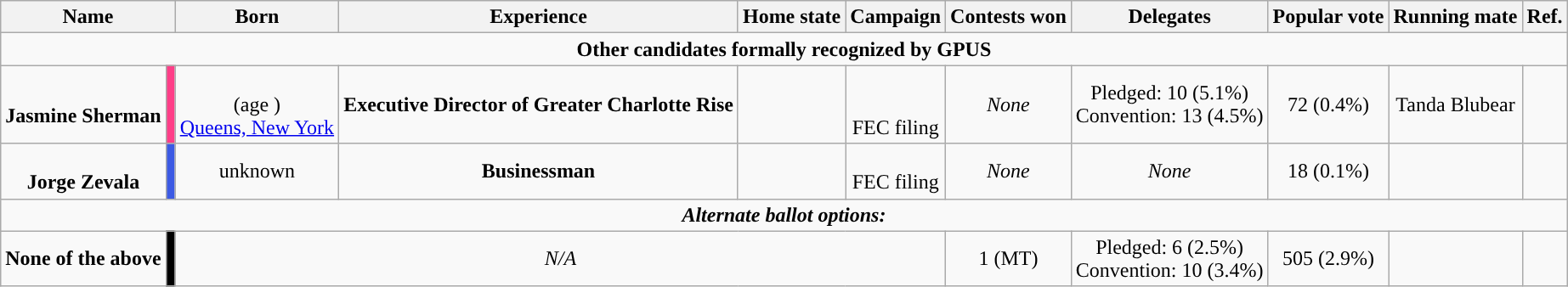<table class="wikitable sortable" style="text-align:center;">
<tr>
<th colspan="2" scope="col">Name</th>
<th scope="col">Born</th>
<th class="unsortable" scope="col">Experience</th>
<th scope="col">Home state</th>
<th scope="col">Campaign<br></th>
<th scope="col">Contests won</th>
<th scope="col">Delegates</th>
<th scope="col">Popular vote</th>
<th scope="col">Running mate</th>
<th scope="col">Ref.</th>
</tr>
<tr>
<td colspan=11 style="text-align:center;"><strong>Other candidates formally recognized by GPUS</strong></td>
</tr>
<tr>
<td data-sort-value="Sherman, Jasmine" scope="row"><br><strong>Jasmine Sherman</strong></td>
<td style="background:#ff3e88;"></td>
<td><br>(age )<br><a href='#'>Queens, New York</a></td>
<td><strong>Executive Director of Greater Charlotte Rise</strong></td>
<td></td>
<td><br><br>FEC filing</td>
<td><em>None</em></td>
<td>Pledged: 10 (5.1%)<br>Convention: 13 (4.5%)</td>
<td>72 (0.4%)</td>
<td>Tanda Blubear</td>
<td></td>
</tr>
<tr>
<td data-sort-value="Zavala, Jorge" scope="row"><br><strong>Jorge Zevala</strong></td>
<td style="background:#3C5AE4;"></td>
<td>unknown</td>
<td><strong>Businessman</strong></td>
<td></td>
<td> <br>FEC filing</td>
<td><em>None</em></td>
<td><em>None</em></td>
<td>18 (0.1%)</td>
<td></td>
<td><br></td>
</tr>
<tr>
<td Colspan=11><strong><em>Alternate ballot options:</em></strong></td>
</tr>
<tr>
<td><strong>None of the above</strong></td>
<td style="background:#000000"></td>
<td colspan=4><em>N/A</em></td>
<td>1 (MT)</td>
<td>Pledged: 6 (2.5%)<br>Convention: 10 (3.4%)</td>
<td>505 (2.9%)</td>
<td></td>
<td></td>
</tr>
</table>
